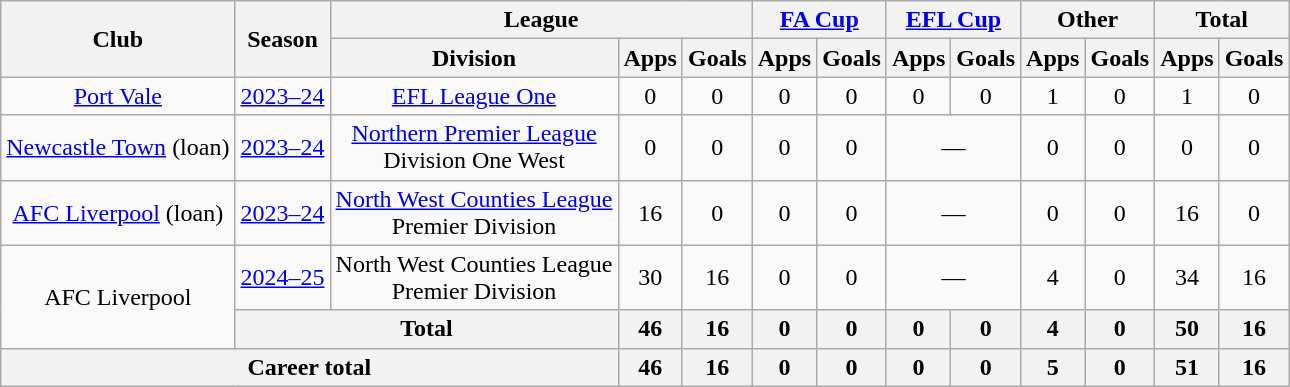<table class="wikitable" style="text-align:center;">
<tr>
<th rowspan="2">Club</th>
<th rowspan="2">Season</th>
<th colspan="3">League</th>
<th colspan="2"><a href='#'>FA Cup</a></th>
<th colspan="2"><a href='#'>EFL Cup</a></th>
<th colspan="2">Other</th>
<th colspan="2">Total</th>
</tr>
<tr>
<th>Division</th>
<th>Apps</th>
<th>Goals</th>
<th>Apps</th>
<th>Goals</th>
<th>Apps</th>
<th>Goals</th>
<th>Apps</th>
<th>Goals</th>
<th>Apps</th>
<th>Goals</th>
</tr>
<tr>
<td><a href='#'>Port Vale</a></td>
<td><a href='#'>2023–24</a></td>
<td><a href='#'>EFL League One</a></td>
<td>0</td>
<td>0</td>
<td>0</td>
<td>0</td>
<td>0</td>
<td>0</td>
<td>1</td>
<td>0</td>
<td>1</td>
<td>0</td>
</tr>
<tr>
<td><a href='#'>Newcastle Town</a> (loan)</td>
<td><a href='#'>2023–24</a></td>
<td><a href='#'>Northern Premier League</a><br>Division One West</td>
<td>0</td>
<td>0</td>
<td>0</td>
<td>0</td>
<td colspan=2>—</td>
<td>0</td>
<td>0</td>
<td>0</td>
<td>0</td>
</tr>
<tr>
<td><a href='#'>AFC Liverpool</a> (loan)</td>
<td><a href='#'>2023–24</a></td>
<td><a href='#'>North West Counties League</a><br>Premier Division</td>
<td>16</td>
<td>0</td>
<td>0</td>
<td>0</td>
<td colspan=2>—</td>
<td>0</td>
<td>0</td>
<td>16</td>
<td>0</td>
</tr>
<tr>
<td rowspan=2>AFC Liverpool</td>
<td><a href='#'>2024–25</a></td>
<td>North West Counties League<br>Premier Division</td>
<td>30</td>
<td>16</td>
<td>0</td>
<td>0</td>
<td colspan=2>—</td>
<td>4</td>
<td>0</td>
<td>34</td>
<td>16</td>
</tr>
<tr>
<th colspan="2">Total</th>
<th>46</th>
<th>16</th>
<th>0</th>
<th>0</th>
<th>0</th>
<th>0</th>
<th>4</th>
<th>0</th>
<th>50</th>
<th>16</th>
</tr>
<tr>
<th colspan="3">Career total</th>
<th>46</th>
<th>16</th>
<th>0</th>
<th>0</th>
<th>0</th>
<th>0</th>
<th>5</th>
<th>0</th>
<th>51</th>
<th>16</th>
</tr>
</table>
